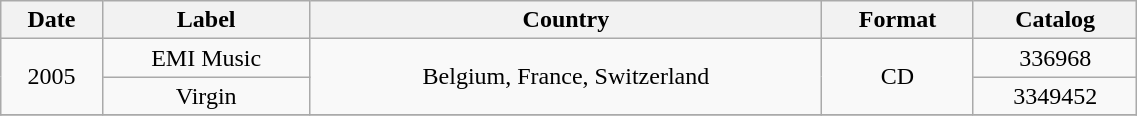<table class="wikitable" width="60%" border="1">
<tr>
<th>Date</th>
<th>Label</th>
<th>Country</th>
<th>Format</th>
<th>Catalog</th>
</tr>
<tr>
<td rowspan=2 align=center>2005</td>
<td align=center>EMI Music</td>
<td rowspan=2 align=center>Belgium, France, Switzerland</td>
<td rowspan=2 align=center>CD</td>
<td align=center>336968</td>
</tr>
<tr>
<td align=center>Virgin</td>
<td align=center>3349452</td>
</tr>
<tr>
</tr>
</table>
